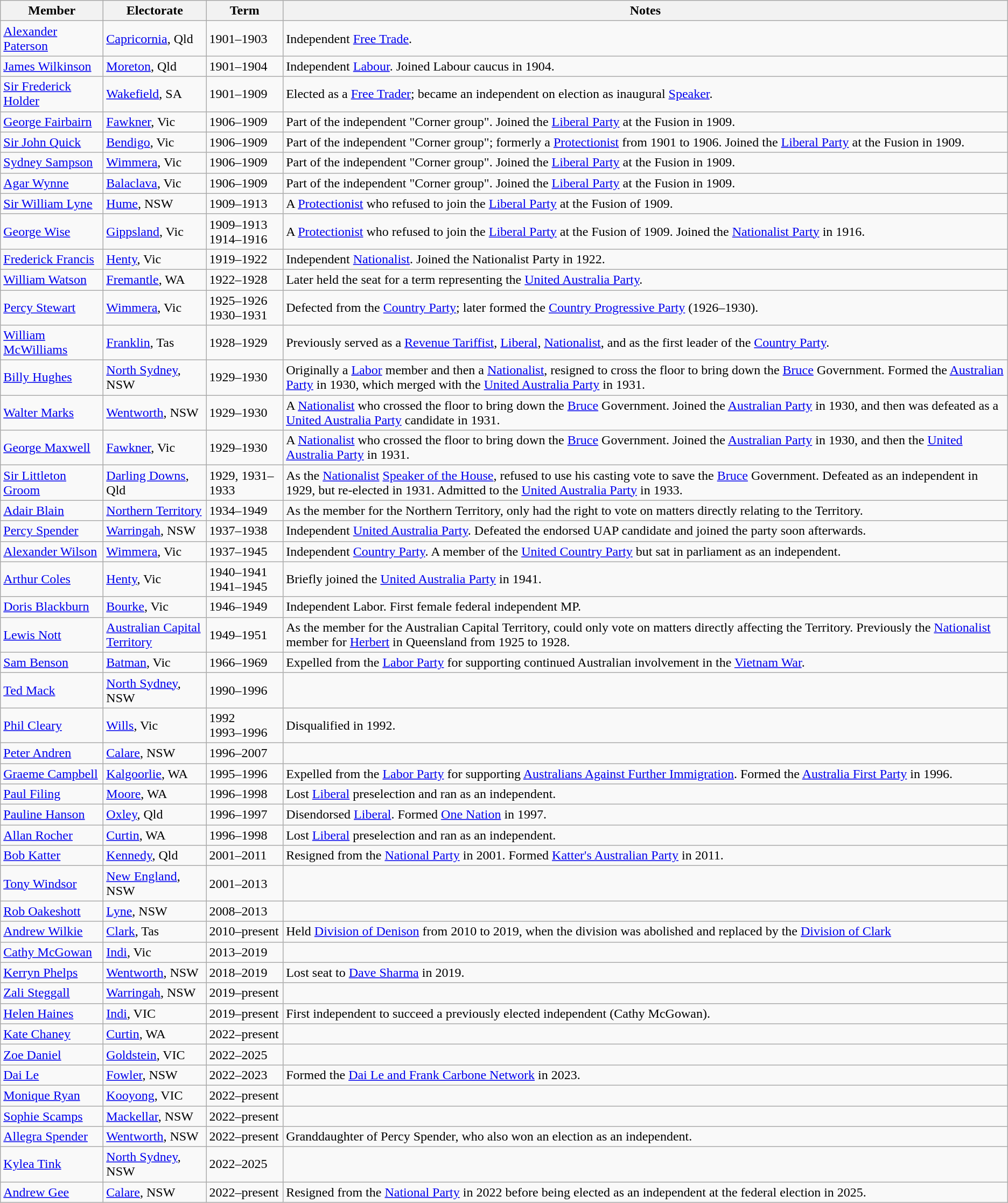<table class="wikitable">
<tr>
<th width=120px>Member</th>
<th width=120px>Electorate</th>
<th>Term</th>
<th>Notes</th>
</tr>
<tr>
<td><a href='#'>Alexander Paterson</a></td>
<td><a href='#'>Capricornia</a>, Qld</td>
<td>1901–1903</td>
<td>Independent <a href='#'>Free Trade</a>.</td>
</tr>
<tr>
<td><a href='#'>James Wilkinson</a></td>
<td><a href='#'>Moreton</a>, Qld</td>
<td>1901–1904</td>
<td>Independent <a href='#'>Labour</a>. Joined Labour caucus in 1904.</td>
</tr>
<tr>
<td><a href='#'>Sir Frederick Holder</a></td>
<td><a href='#'>Wakefield</a>, SA</td>
<td>1901–1909</td>
<td>Elected as a <a href='#'>Free Trader</a>; became an independent on election as inaugural <a href='#'>Speaker</a>.</td>
</tr>
<tr>
<td><a href='#'>George Fairbairn</a></td>
<td><a href='#'>Fawkner</a>, Vic</td>
<td>1906–1909</td>
<td>Part of the independent "Corner group". Joined the <a href='#'>Liberal Party</a> at the Fusion in 1909.</td>
</tr>
<tr>
<td><a href='#'>Sir John Quick</a></td>
<td><a href='#'>Bendigo</a>, Vic</td>
<td>1906–1909</td>
<td>Part of the independent "Corner group"; formerly a <a href='#'>Protectionist</a> from 1901 to 1906. Joined the <a href='#'>Liberal Party</a> at the Fusion in 1909.</td>
</tr>
<tr>
<td><a href='#'>Sydney Sampson</a></td>
<td><a href='#'>Wimmera</a>, Vic</td>
<td>1906–1909</td>
<td>Part of the independent "Corner group". Joined the <a href='#'>Liberal Party</a> at the Fusion in 1909.</td>
</tr>
<tr>
<td><a href='#'>Agar Wynne</a></td>
<td><a href='#'>Balaclava</a>, Vic</td>
<td>1906–1909</td>
<td>Part of the independent "Corner group". Joined the <a href='#'>Liberal Party</a> at the Fusion in 1909.</td>
</tr>
<tr>
<td><a href='#'>Sir William Lyne</a></td>
<td><a href='#'>Hume</a>, NSW</td>
<td>1909–1913</td>
<td>A <a href='#'>Protectionist</a> who refused to join the <a href='#'>Liberal Party</a> at the Fusion of 1909.</td>
</tr>
<tr>
<td><a href='#'>George Wise</a></td>
<td><a href='#'>Gippsland</a>, Vic</td>
<td>1909–1913<br>1914–1916</td>
<td>A <a href='#'>Protectionist</a> who refused to join the <a href='#'>Liberal Party</a> at the Fusion of 1909. Joined the <a href='#'>Nationalist Party</a> in 1916.</td>
</tr>
<tr>
<td><a href='#'>Frederick Francis</a></td>
<td><a href='#'>Henty</a>, Vic</td>
<td>1919–1922</td>
<td>Independent <a href='#'>Nationalist</a>. Joined the Nationalist Party in 1922.</td>
</tr>
<tr>
<td><a href='#'>William Watson</a></td>
<td><a href='#'>Fremantle</a>, WA</td>
<td>1922–1928</td>
<td>Later held the seat for a term representing the <a href='#'>United Australia Party</a>.</td>
</tr>
<tr>
<td><a href='#'>Percy Stewart</a></td>
<td><a href='#'>Wimmera</a>, Vic</td>
<td>1925–1926<br>1930–1931</td>
<td>Defected from the <a href='#'>Country Party</a>; later formed the <a href='#'>Country Progressive Party</a> (1926–1930).</td>
</tr>
<tr>
<td><a href='#'>William McWilliams</a></td>
<td><a href='#'>Franklin</a>, Tas</td>
<td>1928–1929</td>
<td>Previously served as a <a href='#'>Revenue Tariffist</a>, <a href='#'>Liberal</a>, <a href='#'>Nationalist</a>, and as the first leader of the <a href='#'>Country Party</a>.</td>
</tr>
<tr>
<td><a href='#'>Billy Hughes</a></td>
<td><a href='#'>North Sydney</a>, NSW</td>
<td>1929–1930</td>
<td>Originally a <a href='#'>Labor</a> member and then a <a href='#'>Nationalist</a>, resigned to cross the floor to bring down the <a href='#'>Bruce</a> Government. Formed the <a href='#'>Australian Party</a> in 1930, which merged with the <a href='#'>United Australia Party</a> in 1931.</td>
</tr>
<tr>
<td><a href='#'>Walter Marks</a></td>
<td><a href='#'>Wentworth</a>, NSW</td>
<td>1929–1930</td>
<td>A <a href='#'>Nationalist</a> who crossed the floor to bring down the <a href='#'>Bruce</a> Government. Joined the <a href='#'>Australian Party</a> in 1930, and then was defeated as a <a href='#'>United Australia Party</a> candidate in 1931.</td>
</tr>
<tr>
<td><a href='#'>George Maxwell</a></td>
<td><a href='#'>Fawkner</a>, Vic</td>
<td>1929–1930</td>
<td>A <a href='#'>Nationalist</a> who crossed the floor to bring down the <a href='#'>Bruce</a> Government. Joined the <a href='#'>Australian Party</a> in 1930, and then the <a href='#'>United Australia Party</a> in 1931.</td>
</tr>
<tr>
<td><a href='#'>Sir Littleton Groom</a></td>
<td><a href='#'>Darling Downs</a>, Qld</td>
<td>1929, 1931–1933</td>
<td>As the <a href='#'>Nationalist</a> <a href='#'>Speaker of the House</a>, refused to use his casting vote to save the <a href='#'>Bruce</a> Government. Defeated as an independent in 1929, but re-elected in 1931. Admitted to the <a href='#'>United Australia Party</a> in 1933.</td>
</tr>
<tr>
<td><a href='#'>Adair Blain</a></td>
<td><a href='#'>Northern Territory</a></td>
<td>1934–1949</td>
<td>As the member for the Northern Territory, only had the right to vote on matters directly relating to the Territory.</td>
</tr>
<tr>
<td><a href='#'>Percy Spender</a></td>
<td><a href='#'>Warringah</a>, NSW</td>
<td>1937–1938</td>
<td>Independent <a href='#'>United Australia Party</a>. Defeated the endorsed UAP candidate and joined the party soon afterwards.</td>
</tr>
<tr>
<td><a href='#'>Alexander Wilson</a></td>
<td><a href='#'>Wimmera</a>, Vic</td>
<td>1937–1945</td>
<td>Independent <a href='#'>Country Party</a>. A member of the <a href='#'>United Country Party</a> but sat in parliament as an independent.</td>
</tr>
<tr>
<td><a href='#'>Arthur Coles</a></td>
<td><a href='#'>Henty</a>, Vic</td>
<td>1940–1941<br>1941–1945</td>
<td>Briefly joined the <a href='#'>United Australia Party</a> in 1941.</td>
</tr>
<tr>
<td><a href='#'>Doris Blackburn</a></td>
<td><a href='#'>Bourke</a>, Vic</td>
<td>1946–1949</td>
<td>Independent Labor. First female federal independent MP.</td>
</tr>
<tr>
<td><a href='#'>Lewis Nott</a></td>
<td><a href='#'>Australian Capital Territory</a></td>
<td>1949–1951</td>
<td>As the member for the Australian Capital Territory, could only vote on matters directly affecting the Territory. Previously the <a href='#'>Nationalist</a> member for <a href='#'>Herbert</a> in Queensland from 1925 to 1928.</td>
</tr>
<tr>
<td><a href='#'>Sam Benson</a></td>
<td><a href='#'>Batman</a>, Vic</td>
<td>1966–1969</td>
<td>Expelled from the <a href='#'>Labor Party</a> for supporting continued Australian involvement in the <a href='#'>Vietnam War</a>.</td>
</tr>
<tr>
<td><a href='#'>Ted Mack</a></td>
<td><a href='#'>North Sydney</a>, NSW</td>
<td>1990–1996</td>
<td></td>
</tr>
<tr>
<td><a href='#'>Phil Cleary</a></td>
<td><a href='#'>Wills</a>, Vic</td>
<td>1992<br>1993–1996</td>
<td>Disqualified in 1992.</td>
</tr>
<tr>
<td><a href='#'>Peter Andren</a></td>
<td><a href='#'>Calare</a>, NSW</td>
<td>1996–2007</td>
<td></td>
</tr>
<tr>
<td><a href='#'>Graeme Campbell</a></td>
<td><a href='#'>Kalgoorlie</a>, WA</td>
<td>1995–1996</td>
<td>Expelled from the <a href='#'>Labor Party</a> for supporting <a href='#'>Australians Against Further Immigration</a>. Formed the <a href='#'>Australia First Party</a> in 1996.</td>
</tr>
<tr>
<td><a href='#'>Paul Filing</a></td>
<td><a href='#'>Moore</a>, WA</td>
<td>1996–1998</td>
<td>Lost <a href='#'>Liberal</a> preselection and ran as an independent.</td>
</tr>
<tr>
<td><a href='#'>Pauline Hanson</a></td>
<td><a href='#'>Oxley</a>, Qld</td>
<td>1996–1997</td>
<td>Disendorsed <a href='#'>Liberal</a>. Formed <a href='#'>One Nation</a> in 1997.</td>
</tr>
<tr>
<td><a href='#'>Allan Rocher</a></td>
<td><a href='#'>Curtin</a>, WA</td>
<td>1996–1998</td>
<td>Lost <a href='#'>Liberal</a> preselection and ran as an independent.</td>
</tr>
<tr>
<td><a href='#'>Bob Katter</a></td>
<td><a href='#'>Kennedy</a>, Qld</td>
<td>2001–2011</td>
<td>Resigned from the <a href='#'>National Party</a> in 2001. Formed <a href='#'>Katter's Australian Party</a> in 2011.</td>
</tr>
<tr>
<td><a href='#'>Tony Windsor</a></td>
<td><a href='#'>New England</a>, NSW</td>
<td>2001–2013</td>
<td></td>
</tr>
<tr>
<td><a href='#'>Rob Oakeshott</a></td>
<td><a href='#'>Lyne</a>, NSW</td>
<td>2008–2013</td>
<td></td>
</tr>
<tr>
<td><a href='#'>Andrew Wilkie</a></td>
<td><a href='#'>Clark</a>, Tas</td>
<td>2010–present</td>
<td>Held <a href='#'>Division of Denison</a> from 2010 to 2019, when the division was abolished and replaced by the <a href='#'>Division of Clark</a></td>
</tr>
<tr>
<td><a href='#'>Cathy McGowan</a></td>
<td><a href='#'>Indi</a>, Vic</td>
<td>2013–2019</td>
<td></td>
</tr>
<tr>
<td><a href='#'>Kerryn Phelps</a></td>
<td><a href='#'>Wentworth</a>, NSW</td>
<td>2018–2019</td>
<td>Lost seat to <a href='#'>Dave Sharma</a> in 2019.</td>
</tr>
<tr>
<td><a href='#'>Zali Steggall</a></td>
<td><a href='#'>Warringah</a>, NSW</td>
<td>2019–present</td>
<td></td>
</tr>
<tr>
<td><a href='#'>Helen Haines</a></td>
<td><a href='#'>Indi</a>, VIC</td>
<td>2019–present</td>
<td>First independent to succeed a previously elected independent (Cathy McGowan).</td>
</tr>
<tr>
<td><a href='#'>Kate Chaney</a></td>
<td><a href='#'>Curtin</a>, WA</td>
<td>2022–present</td>
<td></td>
</tr>
<tr>
<td><a href='#'>Zoe Daniel</a></td>
<td><a href='#'>Goldstein</a>, VIC</td>
<td>2022–2025</td>
<td></td>
</tr>
<tr>
<td><a href='#'>Dai Le</a></td>
<td><a href='#'>Fowler</a>, NSW</td>
<td>2022–2023</td>
<td>Formed the <a href='#'>Dai Le and Frank Carbone Network</a> in 2023.</td>
</tr>
<tr>
<td><a href='#'>Monique Ryan</a></td>
<td><a href='#'>Kooyong</a>, VIC</td>
<td>2022–present</td>
<td></td>
</tr>
<tr>
<td><a href='#'>Sophie Scamps</a></td>
<td><a href='#'>Mackellar</a>, NSW</td>
<td>2022–present</td>
<td></td>
</tr>
<tr>
<td><a href='#'>Allegra Spender</a></td>
<td><a href='#'>Wentworth</a>, NSW</td>
<td>2022–present</td>
<td>Granddaughter of Percy Spender, who also won an election as an independent.</td>
</tr>
<tr>
<td><a href='#'>Kylea Tink</a></td>
<td><a href='#'>North Sydney</a>, NSW</td>
<td>2022–2025</td>
<td></td>
</tr>
<tr>
<td><a href='#'>Andrew Gee</a></td>
<td><a href='#'>Calare</a>, NSW</td>
<td>2022–present</td>
<td>Resigned from the <a href='#'>National Party</a> in 2022 before being elected as an independent at the federal election in 2025.</td>
</tr>
</table>
